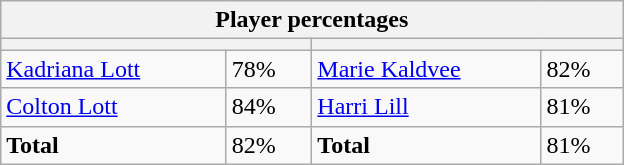<table class="wikitable">
<tr>
<th colspan=4 width=400>Player percentages</th>
</tr>
<tr>
<th colspan=2 width=200 style="white-space:nowrap;"></th>
<th colspan=2 width=200 style="white-space:nowrap;"></th>
</tr>
<tr>
<td><a href='#'>Kadriana Lott</a></td>
<td>78%</td>
<td><a href='#'>Marie Kaldvee</a></td>
<td>82%</td>
</tr>
<tr>
<td><a href='#'>Colton Lott</a></td>
<td>84%</td>
<td><a href='#'>Harri Lill</a></td>
<td>81%</td>
</tr>
<tr>
<td><strong>Total</strong></td>
<td>82%</td>
<td><strong>Total</strong></td>
<td>81%</td>
</tr>
</table>
